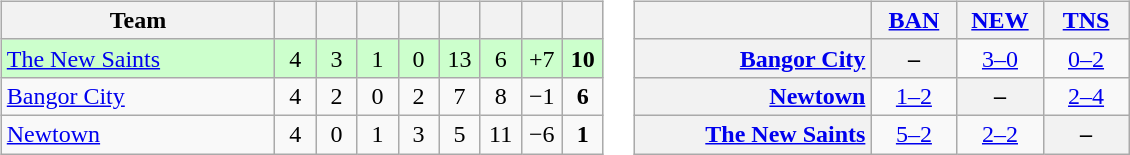<table>
<tr>
<td><br><table class="wikitable" style="text-align: center;">
<tr>
<th width=175>Team</th>
<th width=20></th>
<th width=20></th>
<th width=20></th>
<th width=20></th>
<th width=20></th>
<th width=20></th>
<th width=20></th>
<th width=20></th>
</tr>
<tr bgcolor="#ccffcc">
<td align=left><a href='#'>The New Saints</a></td>
<td>4</td>
<td>3</td>
<td>1</td>
<td>0</td>
<td>13</td>
<td>6</td>
<td>+7</td>
<td><strong>10</strong></td>
</tr>
<tr>
<td align=left><a href='#'>Bangor City</a></td>
<td>4</td>
<td>2</td>
<td>0</td>
<td>2</td>
<td>7</td>
<td>8</td>
<td>−1</td>
<td><strong>6</strong></td>
</tr>
<tr>
<td align=left><a href='#'>Newtown</a></td>
<td>4</td>
<td>0</td>
<td>1</td>
<td>3</td>
<td>5</td>
<td>11</td>
<td>−6</td>
<td><strong>1</strong></td>
</tr>
</table>
</td>
<td><br><table class="wikitable" style="text-align:center">
<tr>
<th width="150"> </th>
<th width="50"><a href='#'>BAN</a></th>
<th width="50"><a href='#'>NEW</a></th>
<th width="50"><a href='#'>TNS</a></th>
</tr>
<tr>
<th style="text-align:right;"><a href='#'>Bangor City</a></th>
<th>–</th>
<td title="Bangor City v Newtown"><a href='#'>3–0</a></td>
<td title="Bangor City v The New Saints"><a href='#'>0–2</a></td>
</tr>
<tr>
<th style="text-align:right;"><a href='#'>Newtown</a></th>
<td title="Newtown v Bangor City"><a href='#'>1–2</a></td>
<th>–</th>
<td title="Newtown v The New Saints"><a href='#'>2–4</a></td>
</tr>
<tr>
<th style="text-align:right;"><a href='#'>The New Saints</a></th>
<td title="The New Saints v Bangor City"><a href='#'>5–2</a></td>
<td title="The New Saints v Newtown"><a href='#'>2–2</a></td>
<th>–</th>
</tr>
</table>
</td>
</tr>
</table>
